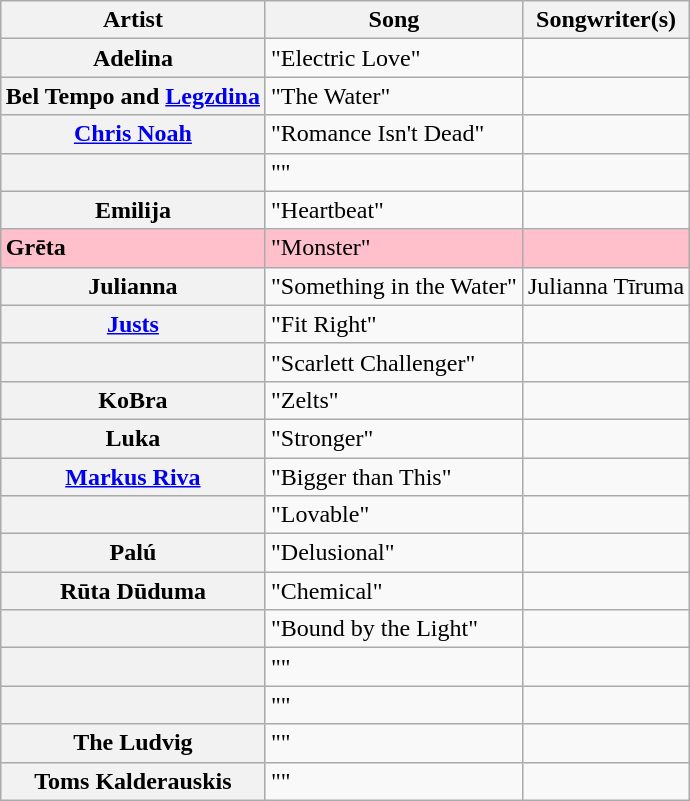<table class="sortable wikitable plainrowheaders" style="margin: 1em auto 1em auto">
<tr>
<th scope="col">Artist</th>
<th scope="col">Song</th>
<th scope="col" class="unsortable">Songwriter(s)</th>
</tr>
<tr>
<th scope="row">Adelina</th>
<td>"Electric Love"</td>
<td></td>
</tr>
<tr>
<th scope="row">Bel Tempo and <a href='#'>Legzdina</a></th>
<td>"The Water"</td>
<td></td>
</tr>
<tr>
<th scope="row"><a href='#'>Chris Noah</a></th>
<td>"Romance Isn't Dead"</td>
<td></td>
</tr>
<tr>
<th scope="row"></th>
<td>""</td>
<td></td>
</tr>
<tr>
<th scope="row">Emilija</th>
<td>"Heartbeat"</td>
<td></td>
</tr>
<tr style="background:#FFC0CB;">
<th scope="row" style="text-align:left; background:#FFC0CB">Grēta</th>
<td>"Monster"</td>
<td></td>
</tr>
<tr>
<th scope="row">Julianna</th>
<td>"Something in the Water"</td>
<td>Julianna Tīruma</td>
</tr>
<tr>
<th scope="row"><a href='#'>Justs</a></th>
<td>"Fit Right"</td>
<td></td>
</tr>
<tr>
<th scope="row"></th>
<td>"Scarlett Challenger"</td>
<td></td>
</tr>
<tr>
<th scope="row">KoBra</th>
<td>"Zelts"</td>
<td></td>
</tr>
<tr>
<th scope="row">Luka</th>
<td>"Stronger"</td>
<td></td>
</tr>
<tr>
<th scope="row"><a href='#'>Markus Riva</a></th>
<td>"Bigger than This"</td>
<td></td>
</tr>
<tr>
<th scope="row"></th>
<td>"Lovable"</td>
<td></td>
</tr>
<tr>
<th scope="row">Palú</th>
<td>"Delusional"</td>
<td></td>
</tr>
<tr>
<th scope="row">Rūta Dūduma</th>
<td>"Chemical"</td>
<td></td>
</tr>
<tr>
<th scope="row"></th>
<td>"Bound by the Light"</td>
<td></td>
</tr>
<tr>
<th scope="row"></th>
<td>""</td>
<td></td>
</tr>
<tr>
<th scope="row"></th>
<td>""</td>
<td></td>
</tr>
<tr>
<th scope="row">The Ludvig</th>
<td>""</td>
<td></td>
</tr>
<tr>
<th scope="row">Toms Kalderauskis</th>
<td>""</td>
<td></td>
</tr>
</table>
